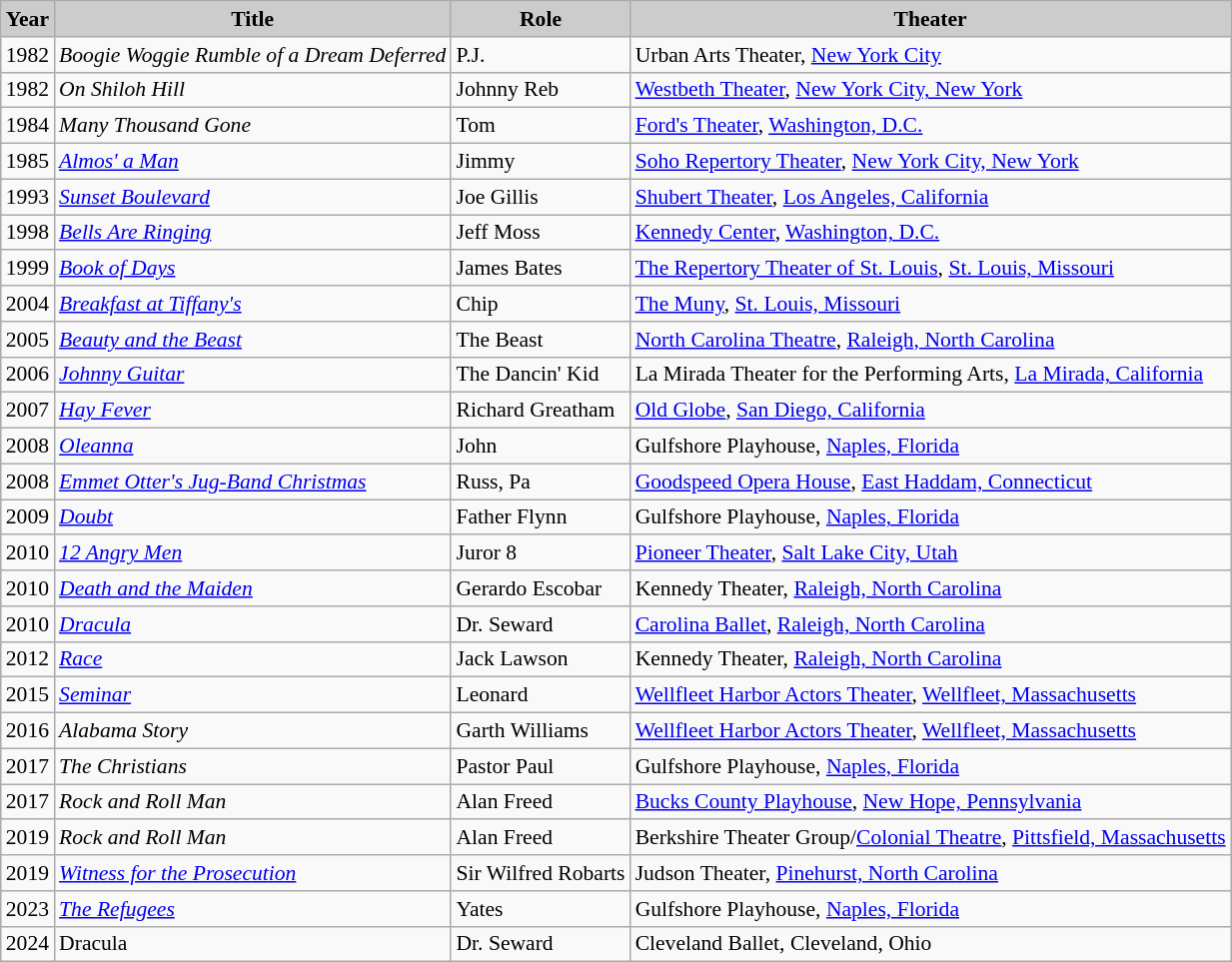<table class="wikitable" style="font-size:90%;">
<tr>
<th style="background: #CCCCCC;">Year</th>
<th style="background: #CCCCCC;">Title</th>
<th style="background: #CCCCCC;">Role</th>
<th style="background: #CCCCCC;">Theater</th>
</tr>
<tr>
<td>1982</td>
<td><em>Boogie Woggie Rumble of a Dream Deferred</em></td>
<td>P.J.</td>
<td>Urban Arts Theater, <a href='#'>New York City</a></td>
</tr>
<tr>
<td>1982</td>
<td><em>On Shiloh Hill</em></td>
<td>Johnny Reb</td>
<td><a href='#'>Westbeth Theater</a>, <a href='#'>New York City, New York</a></td>
</tr>
<tr>
<td>1984</td>
<td><em>Many Thousand Gone</em></td>
<td>Tom</td>
<td><a href='#'>Ford's Theater</a>, <a href='#'>Washington, D.C.</a></td>
</tr>
<tr>
<td>1985</td>
<td><em><a href='#'>Almos' a Man</a></em></td>
<td>Jimmy</td>
<td><a href='#'>Soho Repertory Theater</a>, <a href='#'>New York City, New York</a></td>
</tr>
<tr>
<td>1993</td>
<td><em><a href='#'>Sunset Boulevard</a></em></td>
<td>Joe Gillis</td>
<td><a href='#'>Shubert Theater</a>, <a href='#'>Los Angeles, California</a></td>
</tr>
<tr>
<td>1998</td>
<td><em><a href='#'>Bells Are Ringing</a></em></td>
<td>Jeff Moss</td>
<td><a href='#'>Kennedy Center</a>, <a href='#'>Washington, D.C.</a></td>
</tr>
<tr>
<td>1999</td>
<td><em><a href='#'>Book of Days</a></em></td>
<td>James Bates</td>
<td><a href='#'>The Repertory Theater of St. Louis</a>, <a href='#'>St. Louis, Missouri</a></td>
</tr>
<tr>
<td>2004</td>
<td><em><a href='#'>Breakfast at Tiffany's</a></em></td>
<td>Chip</td>
<td><a href='#'>The Muny</a>, <a href='#'>St. Louis, Missouri</a></td>
</tr>
<tr>
<td>2005</td>
<td><em><a href='#'>Beauty and the Beast</a></em></td>
<td>The Beast</td>
<td><a href='#'>North Carolina Theatre</a>, <a href='#'>Raleigh, North Carolina</a></td>
</tr>
<tr>
<td>2006</td>
<td><em><a href='#'>Johnny Guitar</a></em></td>
<td>The Dancin' Kid</td>
<td>La Mirada Theater for the Performing Arts, <a href='#'>La Mirada, California</a></td>
</tr>
<tr>
<td>2007</td>
<td><em><a href='#'>Hay Fever</a></em></td>
<td>Richard Greatham</td>
<td><a href='#'>Old Globe</a>, <a href='#'>San Diego, California</a></td>
</tr>
<tr>
<td>2008</td>
<td><em><a href='#'>Oleanna</a></em></td>
<td>John</td>
<td>Gulfshore Playhouse, <a href='#'>Naples, Florida</a></td>
</tr>
<tr>
<td>2008</td>
<td><em><a href='#'>Emmet Otter's Jug-Band Christmas</a></em></td>
<td>Russ, Pa</td>
<td><a href='#'>Goodspeed Opera House</a>, <a href='#'>East Haddam, Connecticut</a></td>
</tr>
<tr>
<td>2009</td>
<td><em><a href='#'>Doubt</a></em></td>
<td>Father Flynn</td>
<td>Gulfshore Playhouse, <a href='#'>Naples, Florida</a></td>
</tr>
<tr>
<td>2010</td>
<td><em><a href='#'>12 Angry Men</a></em></td>
<td>Juror 8</td>
<td><a href='#'>Pioneer Theater</a>, <a href='#'>Salt Lake City, Utah</a></td>
</tr>
<tr>
<td>2010</td>
<td><em><a href='#'>Death and the Maiden</a></em></td>
<td>Gerardo Escobar</td>
<td>Kennedy Theater, <a href='#'>Raleigh, North Carolina</a></td>
</tr>
<tr>
<td>2010</td>
<td><em><a href='#'>Dracula</a></em></td>
<td>Dr. Seward</td>
<td><a href='#'>Carolina Ballet</a>, <a href='#'>Raleigh, North Carolina</a></td>
</tr>
<tr>
<td>2012</td>
<td><em><a href='#'>Race</a></em></td>
<td>Jack Lawson</td>
<td>Kennedy Theater, <a href='#'>Raleigh, North Carolina</a></td>
</tr>
<tr>
<td>2015</td>
<td><em><a href='#'>Seminar</a></em></td>
<td>Leonard</td>
<td><a href='#'>Wellfleet Harbor Actors Theater</a>, <a href='#'>Wellfleet, Massachusetts</a></td>
</tr>
<tr>
<td>2016</td>
<td><em>Alabama Story</em></td>
<td>Garth Williams</td>
<td><a href='#'>Wellfleet Harbor Actors Theater</a>, <a href='#'>Wellfleet, Massachusetts</a></td>
</tr>
<tr>
<td>2017</td>
<td><em>The Christians</em></td>
<td>Pastor Paul</td>
<td>Gulfshore Playhouse, <a href='#'>Naples, Florida</a></td>
</tr>
<tr>
<td>2017</td>
<td><em>Rock and Roll Man</em></td>
<td>Alan Freed</td>
<td><a href='#'>Bucks County Playhouse</a>, <a href='#'>New Hope, Pennsylvania</a></td>
</tr>
<tr>
<td>2019</td>
<td><em>Rock and Roll Man</em></td>
<td>Alan Freed</td>
<td>Berkshire Theater Group/<a href='#'>Colonial Theatre</a>, <a href='#'>Pittsfield, Massachusetts</a></td>
</tr>
<tr>
<td>2019</td>
<td><em><a href='#'>Witness for the Prosecution</a></em></td>
<td>Sir Wilfred Robarts</td>
<td>Judson Theater,  <a href='#'>Pinehurst, North Carolina</a></td>
</tr>
<tr>
<td>2023</td>
<td><em><a href='#'>The Refugees</a></em></td>
<td>Yates</td>
<td>Gulfshore Playhouse,  <a href='#'>Naples, Florida</a></td>
</tr>
<tr>
<td>2024</td>
<td>Dracula</td>
<td>Dr. Seward</td>
<td>Cleveland Ballet, Cleveland, Ohio</td>
</tr>
</table>
